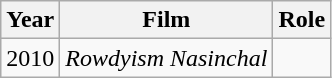<table class="wikitable">
<tr>
<th>Year</th>
<th>Film</th>
<th>Role</th>
</tr>
<tr>
<td>2010</td>
<td><em>Rowdyism Nasinchal</em></td>
<td></td>
</tr>
</table>
